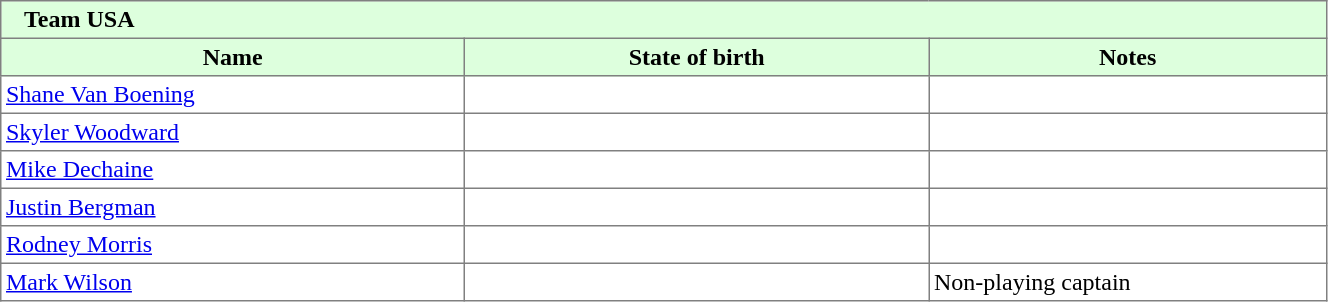<table border="1" cellpadding="3" width="70%" style="border-collapse: collapse;">
<tr bgcolor="#ddffdd">
<td colspan=3>   <strong>Team USA</strong></td>
</tr>
<tr bgcolor="#ddffdd">
<th width=35%>Name</th>
<th width=35%>State of birth</th>
<th width=30%%>Notes</th>
</tr>
<tr>
<td><a href='#'>Shane Van Boening</a></td>
<td></td>
<td></td>
</tr>
<tr>
<td><a href='#'>Skyler Woodward</a></td>
<td></td>
<td></td>
</tr>
<tr>
<td><a href='#'>Mike Dechaine</a></td>
<td></td>
<td></td>
</tr>
<tr>
<td><a href='#'>Justin Bergman</a></td>
<td></td>
<td></td>
</tr>
<tr>
<td><a href='#'>Rodney Morris</a></td>
<td></td>
<td></td>
</tr>
<tr>
<td><a href='#'>Mark Wilson</a></td>
<td></td>
<td>Non-playing captain</td>
</tr>
</table>
